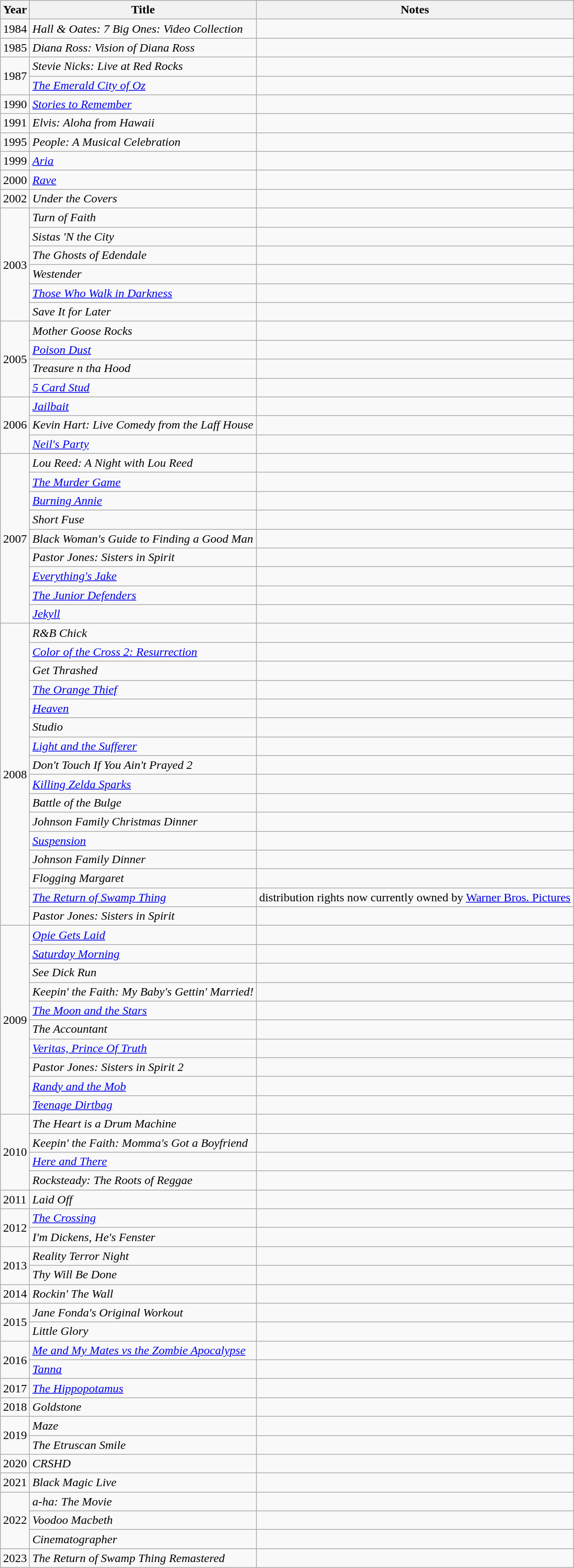<table class="wikitable sortable">
<tr>
<th>Year</th>
<th>Title</th>
<th>Notes</th>
</tr>
<tr>
<td>1984</td>
<td><em>Hall & Oates: 7 Big Ones: Video Collection</em></td>
<td></td>
</tr>
<tr>
<td>1985</td>
<td><em>Diana Ross: Vision of Diana Ross</em></td>
<td></td>
</tr>
<tr>
<td rowspan="2">1987</td>
<td><em>Stevie Nicks: Live at Red Rocks</em></td>
<td></td>
</tr>
<tr>
<td><em><a href='#'>The Emerald City of Oz</a></em></td>
<td></td>
</tr>
<tr>
<td>1990</td>
<td><em><a href='#'>Stories to Remember</a></em></td>
<td></td>
</tr>
<tr>
<td>1991</td>
<td><em>Elvis: Aloha from Hawaii</em></td>
<td></td>
</tr>
<tr>
<td>1995</td>
<td><em>People: A Musical Celebration</em></td>
<td></td>
</tr>
<tr>
<td>1999</td>
<td><em><a href='#'>Aria</a></em></td>
<td></td>
</tr>
<tr>
<td>2000</td>
<td><em><a href='#'>Rave</a></em></td>
<td></td>
</tr>
<tr>
<td>2002</td>
<td><em>Under the Covers</em></td>
<td></td>
</tr>
<tr>
<td rowspan="6">2003</td>
<td><em>Turn of Faith</em></td>
<td></td>
</tr>
<tr>
<td><em>Sistas 'N the City</em></td>
<td></td>
</tr>
<tr>
<td><em>The Ghosts of Edendale</em></td>
<td></td>
</tr>
<tr>
<td><em>Westender</em></td>
<td></td>
</tr>
<tr>
<td><em><a href='#'>Those Who Walk in Darkness</a></em></td>
<td></td>
</tr>
<tr>
<td><em>Save It for Later</em></td>
<td></td>
</tr>
<tr>
<td rowspan="4">2005</td>
<td><em>Mother Goose Rocks</em></td>
<td></td>
</tr>
<tr>
<td><em><a href='#'>Poison Dust</a></em></td>
<td></td>
</tr>
<tr>
<td><em>Treasure n tha Hood</em></td>
<td></td>
</tr>
<tr>
<td><em><a href='#'>5 Card Stud</a></em></td>
<td></td>
</tr>
<tr>
<td rowspan="3">2006</td>
<td><em><a href='#'>Jailbait</a></em></td>
<td></td>
</tr>
<tr>
<td><em>Kevin Hart: Live Comedy from the Laff House</em></td>
<td></td>
</tr>
<tr>
<td><em><a href='#'>Neil's Party</a></em></td>
<td></td>
</tr>
<tr>
<td rowspan="9">2007</td>
<td><em>Lou Reed: A Night with Lou Reed</em></td>
<td></td>
</tr>
<tr>
<td><em><a href='#'>The Murder Game</a></em></td>
<td></td>
</tr>
<tr>
<td><em><a href='#'>Burning Annie</a></em></td>
<td></td>
</tr>
<tr>
<td><em>Short Fuse</em></td>
<td></td>
</tr>
<tr>
<td><em>Black Woman's Guide to Finding a Good Man</em></td>
<td></td>
</tr>
<tr>
<td><em>Pastor Jones: Sisters in Spirit</em></td>
<td></td>
</tr>
<tr>
<td><em><a href='#'>Everything's Jake</a></em></td>
<td></td>
</tr>
<tr>
<td><em><a href='#'>The Junior Defenders</a></em></td>
<td></td>
</tr>
<tr>
<td><em><a href='#'>Jekyll</a></em></td>
<td></td>
</tr>
<tr>
<td rowspan="16">2008</td>
<td><em>R&B Chick</em></td>
<td></td>
</tr>
<tr>
<td><em><a href='#'>Color of the Cross 2: Resurrection</a></em></td>
<td></td>
</tr>
<tr>
<td><em>Get Thrashed</em></td>
<td></td>
</tr>
<tr>
<td><em><a href='#'>The Orange Thief</a></em></td>
<td></td>
</tr>
<tr>
<td><em><a href='#'>Heaven</a></em></td>
<td></td>
</tr>
<tr>
<td><em>Studio</em></td>
<td></td>
</tr>
<tr>
<td><em><a href='#'>Light and the Sufferer</a></em></td>
<td></td>
</tr>
<tr>
<td><em>Don't Touch If You Ain't Prayed 2</em></td>
<td></td>
</tr>
<tr>
<td><em><a href='#'>Killing Zelda Sparks</a></em></td>
<td></td>
</tr>
<tr>
<td><em>Battle of the Bulge</em></td>
<td></td>
</tr>
<tr>
<td><em>Johnson Family Christmas Dinner</em></td>
<td></td>
</tr>
<tr>
<td><em><a href='#'>Suspension</a></em></td>
<td></td>
</tr>
<tr>
<td><em>Johnson Family Dinner</em></td>
<td></td>
</tr>
<tr>
<td><em>Flogging Margaret</em></td>
<td></td>
</tr>
<tr>
<td><em><a href='#'>The Return of Swamp Thing</a></em></td>
<td>distribution rights now currently owned by <a href='#'>Warner Bros. Pictures</a></td>
</tr>
<tr>
<td><em>Pastor Jones: Sisters in Spirit</em></td>
<td></td>
</tr>
<tr>
<td rowspan="10">2009</td>
<td><em><a href='#'>Opie Gets Laid</a></em></td>
<td></td>
</tr>
<tr>
<td><em><a href='#'>Saturday Morning</a></em></td>
<td></td>
</tr>
<tr>
<td><em>See Dick Run</em></td>
<td></td>
</tr>
<tr>
<td><em>Keepin' the Faith: My Baby's Gettin' Married!</em></td>
<td></td>
</tr>
<tr>
<td><em><a href='#'>The Moon and the Stars</a></em></td>
<td></td>
</tr>
<tr>
<td><em>The Accountant</em></td>
<td></td>
</tr>
<tr>
<td><em><a href='#'>Veritas, Prince Of Truth</a></em></td>
<td></td>
</tr>
<tr>
<td><em>Pastor Jones: Sisters in Spirit 2</em></td>
<td></td>
</tr>
<tr>
<td><em><a href='#'>Randy and the Mob</a></em></td>
<td></td>
</tr>
<tr>
<td><em><a href='#'>Teenage Dirtbag</a></em></td>
<td></td>
</tr>
<tr>
<td rowspan="4">2010</td>
<td><em>The Heart is a Drum Machine</em></td>
<td></td>
</tr>
<tr>
<td><em>Keepin' the Faith: Momma's Got a Boyfriend</em></td>
<td></td>
</tr>
<tr>
<td><em><a href='#'>Here and There</a></em></td>
<td></td>
</tr>
<tr>
<td><em>Rocksteady: The Roots of Reggae</em></td>
<td></td>
</tr>
<tr>
<td>2011</td>
<td><em>Laid Off</em></td>
<td></td>
</tr>
<tr>
<td rowspan="2">2012</td>
<td><em><a href='#'>The Crossing</a></em></td>
<td></td>
</tr>
<tr>
<td><em>I'm Dickens, He's Fenster</em></td>
<td></td>
</tr>
<tr>
<td rowspan="2">2013</td>
<td><em>Reality Terror Night</em></td>
<td></td>
</tr>
<tr>
<td><em>Thy Will Be Done</em></td>
<td></td>
</tr>
<tr>
<td>2014</td>
<td><em>Rockin' The Wall</em></td>
<td></td>
</tr>
<tr>
<td rowspan="2">2015</td>
<td><em>Jane Fonda's Original Workout</em></td>
<td></td>
</tr>
<tr>
<td><em>Little Glory</em></td>
<td></td>
</tr>
<tr>
<td rowspan="2">2016</td>
<td><em><a href='#'>Me and My Mates vs the Zombie Apocalypse</a></em></td>
<td></td>
</tr>
<tr>
<td><em><a href='#'>Tanna</a></em></td>
</tr>
<tr>
<td>2017</td>
<td><em><a href='#'>The Hippopotamus</a></em></td>
<td></td>
</tr>
<tr>
<td>2018</td>
<td><em>Goldstone</em></td>
<td></td>
</tr>
<tr>
<td rowspan="2">2019</td>
<td><em>Maze</em></td>
<td></td>
</tr>
<tr>
<td><em>The Etruscan Smile</em></td>
<td></td>
</tr>
<tr>
<td>2020</td>
<td><em>CRSHD</em></td>
<td></td>
</tr>
<tr>
<td>2021</td>
<td><em>Black Magic Live</em></td>
<td></td>
</tr>
<tr>
<td rowspan="3">2022</td>
<td><em>a-ha: The Movie</em></td>
<td></td>
</tr>
<tr>
<td><em>Voodoo Macbeth</em></td>
<td></td>
</tr>
<tr>
<td><em>Cinematographer</em></td>
<td></td>
</tr>
<tr>
<td>2023</td>
<td><em>The Return of Swamp Thing Remastered</em></td>
<td></td>
</tr>
</table>
